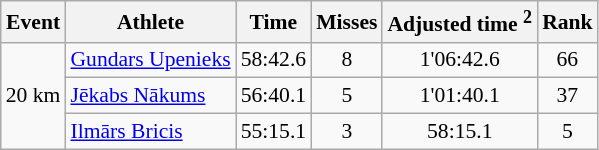<table class="wikitable" style="font-size:90%">
<tr>
<th>Event</th>
<th>Athlete</th>
<th>Time</th>
<th>Misses</th>
<th>Adjusted time <sup>2</sup></th>
<th>Rank</th>
</tr>
<tr>
<td rowspan="3">20 km</td>
<td><a href='#'>Gundars Upenieks</a></td>
<td align="center">58:42.6</td>
<td align="center">8</td>
<td align="center">1'06:42.6</td>
<td align="center">66</td>
</tr>
<tr>
<td><a href='#'>Jēkabs Nākums</a></td>
<td align="center">56:40.1</td>
<td align="center">5</td>
<td align="center">1'01:40.1</td>
<td align="center">37</td>
</tr>
<tr>
<td><a href='#'>Ilmārs Bricis</a></td>
<td align="center">55:15.1</td>
<td align="center">3</td>
<td align="center">58:15.1</td>
<td align="center">5</td>
</tr>
</table>
